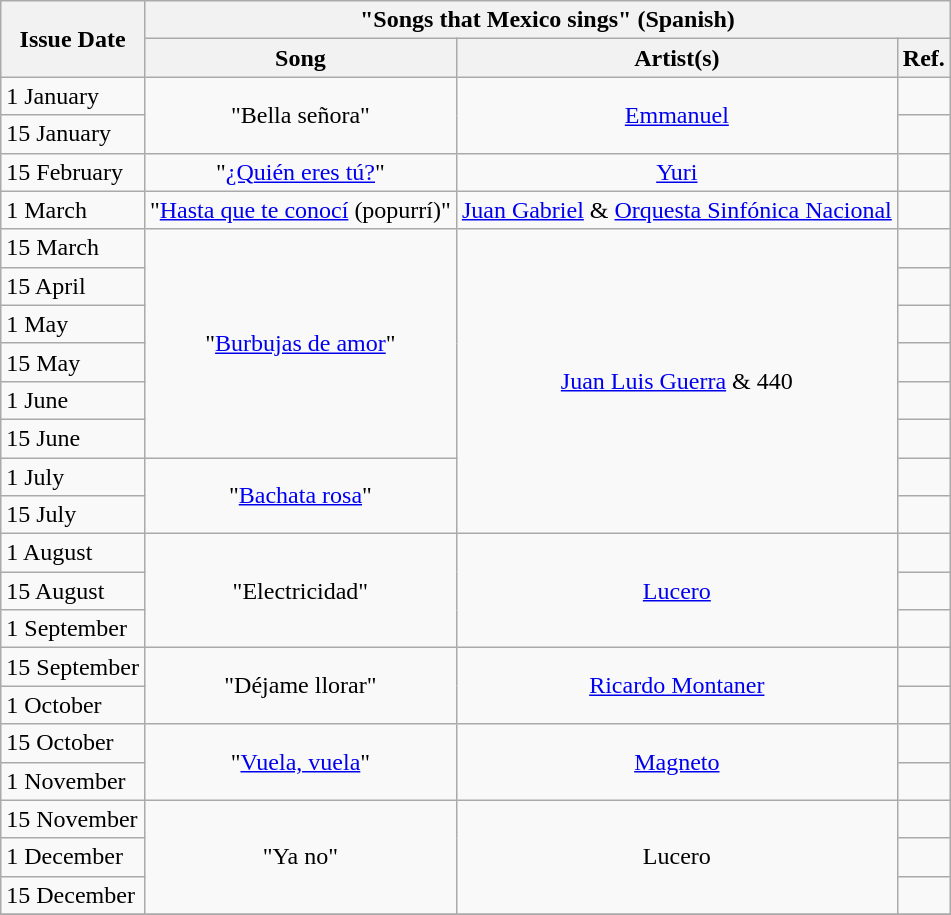<table class="wikitable">
<tr>
<th style="text-align: center;" rowspan="2">Issue Date</th>
<th style="text-align: center;" colspan="3">"Songs that Mexico sings" (Spanish)</th>
</tr>
<tr>
<th>Song</th>
<th>Artist(s)</th>
<th>Ref.</th>
</tr>
<tr>
<td>1 January</td>
<td align="center" rowspan="2">"Bella señora"</td>
<td align="center" rowspan="2"><a href='#'>Emmanuel</a></td>
<td align="center"></td>
</tr>
<tr>
<td>15 January</td>
<td align="center"></td>
</tr>
<tr>
<td>15 February</td>
<td align="center">"<a href='#'>¿Quién eres tú?</a>"</td>
<td align="center"><a href='#'>Yuri</a></td>
<td align="center"></td>
</tr>
<tr>
<td>1 March</td>
<td align="center">"<a href='#'>Hasta que te conocí</a> (popurrí)"</td>
<td align="center"><a href='#'>Juan Gabriel</a> & <a href='#'>Orquesta Sinfónica Nacional</a></td>
<td align="center"></td>
</tr>
<tr>
<td>15 March</td>
<td align="center" rowspan="6">"<a href='#'>Burbujas de amor</a>"</td>
<td align="center" rowspan="8"><a href='#'>Juan Luis Guerra</a> & 440</td>
<td align="center"></td>
</tr>
<tr>
<td>15 April</td>
<td align="center"></td>
</tr>
<tr>
<td>1 May</td>
<td align="center"></td>
</tr>
<tr>
<td>15 May</td>
<td align="center"></td>
</tr>
<tr>
<td>1 June</td>
<td align="center"></td>
</tr>
<tr>
<td>15 June</td>
<td align="center"></td>
</tr>
<tr>
<td>1 July</td>
<td align="center" rowspan="2">"<a href='#'>Bachata rosa</a>"</td>
<td align="center"></td>
</tr>
<tr>
<td>15 July</td>
<td align="center"></td>
</tr>
<tr>
<td>1 August</td>
<td align="center" rowspan="3">"Electricidad"</td>
<td align="center" rowspan="3"><a href='#'>Lucero</a></td>
<td align="center"></td>
</tr>
<tr>
<td>15 August</td>
<td align="center"></td>
</tr>
<tr>
<td>1 September</td>
<td align="center"></td>
</tr>
<tr>
<td>15 September</td>
<td align="center" rowspan="2">"Déjame llorar"</td>
<td align="center" rowspan="2"><a href='#'>Ricardo Montaner</a></td>
<td align="center"></td>
</tr>
<tr>
<td>1 October</td>
<td align="center"></td>
</tr>
<tr>
<td>15 October</td>
<td align="center" rowspan="2">"<a href='#'>Vuela, vuela</a>"</td>
<td align="center" rowspan="2"><a href='#'>Magneto</a></td>
<td align="center"></td>
</tr>
<tr>
<td>1 November</td>
<td align="center"></td>
</tr>
<tr>
<td>15 November</td>
<td align="center" rowspan="3">"Ya no"</td>
<td align="center" rowspan="3">Lucero</td>
<td align="center"></td>
</tr>
<tr>
<td>1 December</td>
<td align="center"></td>
</tr>
<tr>
<td>15 December</td>
<td align="center"></td>
</tr>
<tr>
</tr>
</table>
